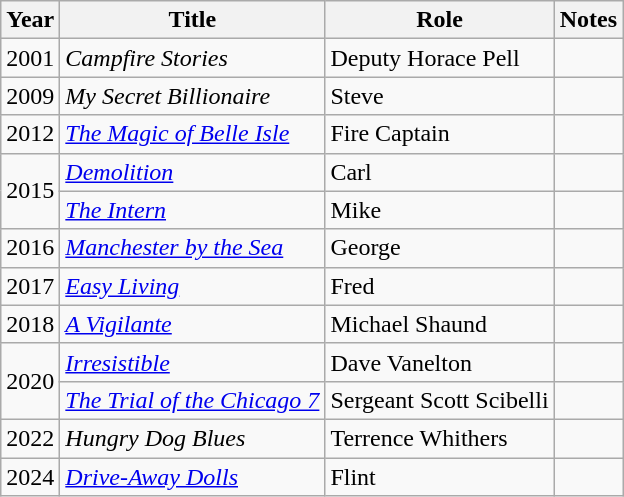<table class="wikitable sortable">
<tr>
<th>Year</th>
<th>Title</th>
<th>Role</th>
<th>Notes</th>
</tr>
<tr>
<td>2001</td>
<td><em>Campfire Stories</em></td>
<td>Deputy Horace Pell</td>
<td></td>
</tr>
<tr>
<td>2009</td>
<td><em>My Secret Billionaire</em></td>
<td>Steve</td>
<td></td>
</tr>
<tr>
<td>2012</td>
<td><em><a href='#'>The Magic of Belle Isle</a></em></td>
<td>Fire Captain</td>
<td></td>
</tr>
<tr>
<td rowspan="2">2015</td>
<td><a href='#'><em>Demolition</em></a></td>
<td>Carl</td>
<td></td>
</tr>
<tr>
<td><a href='#'><em>The Intern</em></a></td>
<td>Mike</td>
<td></td>
</tr>
<tr>
<td>2016</td>
<td><a href='#'><em>Manchester by the Sea</em></a></td>
<td>George</td>
<td></td>
</tr>
<tr>
<td>2017</td>
<td><a href='#'><em>Easy Living</em></a></td>
<td>Fred</td>
<td></td>
</tr>
<tr>
<td>2018</td>
<td><em><a href='#'>A Vigilante</a></em></td>
<td>Michael Shaund</td>
<td></td>
</tr>
<tr>
<td rowspan="2">2020</td>
<td><a href='#'><em>Irresistible</em></a></td>
<td>Dave Vanelton</td>
<td></td>
</tr>
<tr>
<td><em><a href='#'>The Trial of the Chicago 7</a></em></td>
<td>Sergeant Scott Scibelli</td>
<td></td>
</tr>
<tr>
<td>2022</td>
<td><em>Hungry Dog Blues</em></td>
<td>Terrence Whithers</td>
<td></td>
</tr>
<tr>
<td>2024</td>
<td><em><a href='#'>Drive-Away Dolls</a></em></td>
<td>Flint</td>
<td></td>
</tr>
</table>
